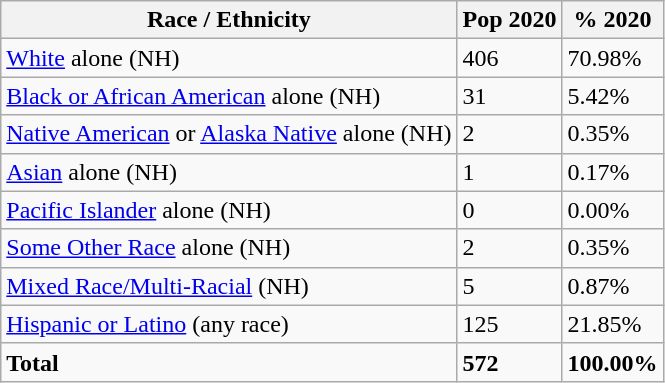<table class="wikitable">
<tr>
<th>Race / Ethnicity</th>
<th>Pop 2020</th>
<th>% 2020</th>
</tr>
<tr>
<td><a href='#'>White</a> alone (NH)</td>
<td>406</td>
<td>70.98%</td>
</tr>
<tr>
<td><a href='#'>Black or African American</a> alone (NH)</td>
<td>31</td>
<td>5.42%</td>
</tr>
<tr>
<td><a href='#'>Native American</a> or <a href='#'>Alaska Native</a> alone (NH)</td>
<td>2</td>
<td>0.35%</td>
</tr>
<tr>
<td><a href='#'>Asian</a> alone (NH)</td>
<td>1</td>
<td>0.17%</td>
</tr>
<tr>
<td><a href='#'>Pacific Islander</a> alone (NH)</td>
<td>0</td>
<td>0.00%</td>
</tr>
<tr>
<td><a href='#'>Some Other Race</a> alone (NH)</td>
<td>2</td>
<td>0.35%</td>
</tr>
<tr>
<td><a href='#'>Mixed Race/Multi-Racial</a> (NH)</td>
<td>5</td>
<td>0.87%</td>
</tr>
<tr>
<td><a href='#'>Hispanic or Latino</a> (any race)</td>
<td>125</td>
<td>21.85%</td>
</tr>
<tr>
<td><strong>Total</strong></td>
<td><strong>572</strong></td>
<td><strong>100.00%</strong></td>
</tr>
</table>
